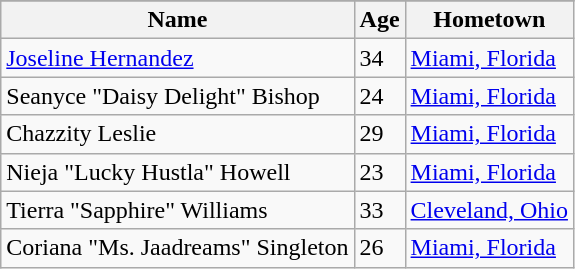<table class="wikitable">
<tr>
</tr>
<tr>
<th>Name</th>
<th>Age</th>
<th>Hometown</th>
</tr>
<tr>
<td><a href='#'>Joseline Hernandez</a></td>
<td>34</td>
<td><a href='#'>Miami, Florida</a></td>
</tr>
<tr>
<td>Seanyce "Daisy Delight" Bishop</td>
<td>24</td>
<td><a href='#'>Miami, Florida</a></td>
</tr>
<tr>
<td>Chazzity Leslie</td>
<td>29</td>
<td><a href='#'>Miami, Florida</a></td>
</tr>
<tr>
<td>Nieja "Lucky Hustla" Howell</td>
<td>23</td>
<td><a href='#'>Miami, Florida</a></td>
</tr>
<tr>
<td>Tierra "Sapphire" Williams</td>
<td>33</td>
<td><a href='#'>Cleveland, Ohio</a></td>
</tr>
<tr>
<td>Coriana "Ms. Jaadreams" Singleton</td>
<td>26</td>
<td><a href='#'>Miami, Florida</a></td>
</tr>
</table>
